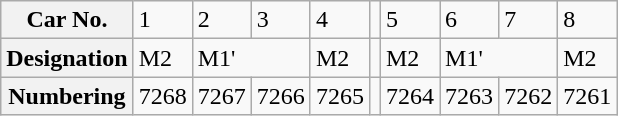<table class="wikitable">
<tr>
<th>Car No.</th>
<td>1</td>
<td>2</td>
<td>3</td>
<td>4</td>
<td></td>
<td>5</td>
<td>6</td>
<td>7</td>
<td>8</td>
</tr>
<tr>
<th>Designation</th>
<td>M2</td>
<td colspan="2">M1'</td>
<td>M2</td>
<td></td>
<td>M2</td>
<td colspan="2">M1'</td>
<td>M2</td>
</tr>
<tr>
<th>Numbering</th>
<td>7268</td>
<td>7267</td>
<td>7266</td>
<td>7265</td>
<td></td>
<td>7264</td>
<td>7263</td>
<td>7262</td>
<td>7261</td>
</tr>
</table>
